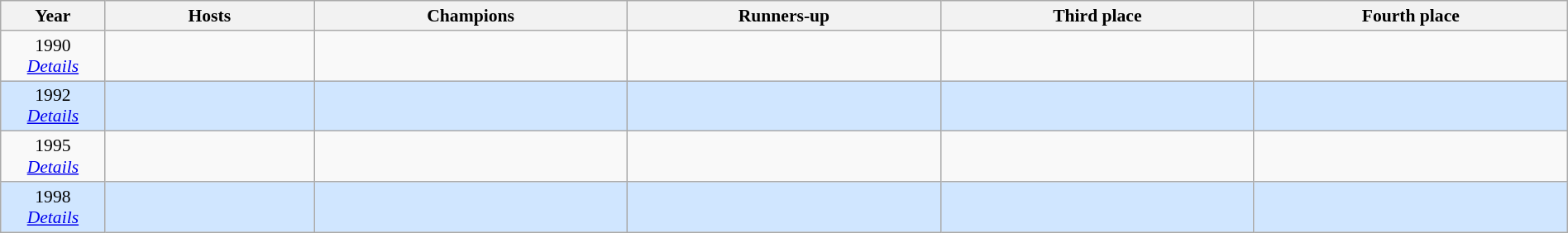<table class="wikitable" style="font-size: 90%; text-align: center; width: 100%;">
<tr>
<th width="5%">Year</th>
<th width="10%">Hosts</th>
<th width="15%">Champions</th>
<th width="15%">Runners-up</th>
<th width="15%">Third place</th>
<th width="15%">Fourth place</th>
</tr>
<tr>
<td>1990<br><em><a href='#'>Details</a></em></td>
<td></td>
<td><strong></strong></td>
<td></td>
<td></td>
<td></td>
</tr>
<tr style="background: #D0E6FF;">
<td>1992<br><em><a href='#'>Details</a></em></td>
<td></td>
<td><strong></strong></td>
<td></td>
<td></td>
<td></td>
</tr>
<tr>
<td>1995<br><em><a href='#'>Details</a></em></td>
<td></td>
<td><strong></strong></td>
<td></td>
<td></td>
<td></td>
</tr>
<tr style="background: #D0E6FF;">
<td>1998<br><em><a href='#'>Details</a></em></td>
<td></td>
<td><strong></strong></td>
<td></td>
<td></td>
<td></td>
</tr>
</table>
